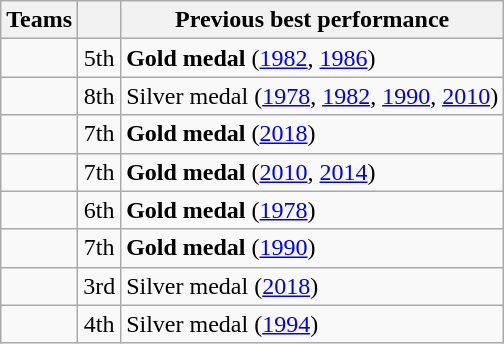<table class="wikitable">
<tr>
<th>Teams</th>
<th></th>
<th>Previous best performance</th>
</tr>
<tr>
<td></td>
<td align=center>5th</td>
<td><strong>Gold medal</strong> (<a href='#'>1982</a>, <a href='#'>1986</a>)</td>
</tr>
<tr>
<td></td>
<td align=center>8th</td>
<td>Silver medal (<a href='#'>1978</a>, <a href='#'>1982</a>, <a href='#'>1990</a>, <a href='#'>2010</a>)</td>
</tr>
<tr>
<td></td>
<td align=center>7th</td>
<td><strong>Gold medal</strong> (<a href='#'>2018</a>)</td>
</tr>
<tr>
<td></td>
<td align=center>7th</td>
<td><strong>Gold medal</strong> (<a href='#'>2010</a>, <a href='#'>2014</a>)</td>
</tr>
<tr>
<td></td>
<td align=center>6th</td>
<td><strong>Gold medal</strong> (<a href='#'>1978</a>)</td>
</tr>
<tr>
<td></td>
<td align=center>7th</td>
<td><strong>Gold medal</strong> (<a href='#'>1990</a>)</td>
</tr>
<tr>
<td></td>
<td align=center>3rd</td>
<td>Silver medal (<a href='#'>2018</a>)</td>
</tr>
<tr>
<td></td>
<td align=center>4th</td>
<td>Silver medal (<a href='#'>1994</a>)</td>
</tr>
</table>
